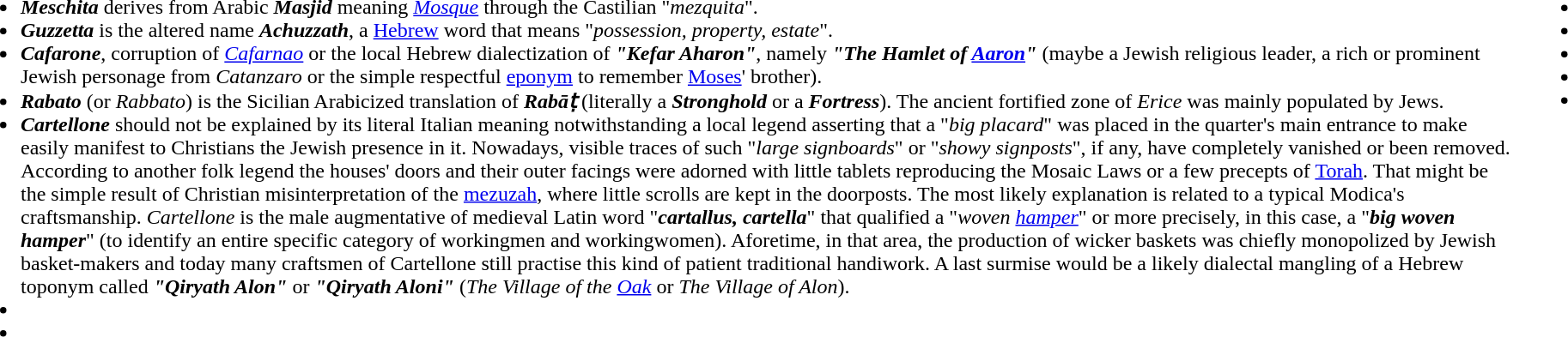<table cellpadding="4">
<tr valign="top">
<td><br><ul><li><strong><em>Meschita</em></strong> derives from Arabic <strong><em>Masjid</em></strong> meaning <em><a href='#'>Mosque</a></em> through the Castilian "<em>mezquita</em>".</li><li><strong><em>Guzzetta</em></strong> is the altered name <strong><em>Achuzzath</em></strong>, a <a href='#'>Hebrew</a> word that means "<em>possession, property, estate</em>".</li><li><strong><em>Cafarone</em></strong>, corruption of <em><a href='#'>Cafarnao</a></em> or the local Hebrew dialectization of <strong><em>"Kefar Aharon"</em></strong>, namely <strong><em>"The Hamlet of <a href='#'>Aaron</a>"</em></strong> (maybe a Jewish religious leader, a rich or prominent Jewish personage from <em>Catanzaro</em> or the simple respectful <a href='#'>eponym</a> to remember <a href='#'>Moses</a>' brother).</li><li><strong><em>Rabato</em></strong> (or <em>Rabbato</em>) is the Sicilian Arabicized translation of <strong><em>Rabāṭ</em></strong> (literally a <strong><em>Stronghold</em></strong> or a <strong><em>Fortress</em></strong>). The ancient fortified zone of <em>Erice</em> was mainly populated by Jews.</li><li><strong><em>Cartellone</em></strong> should not be explained by its literal Italian meaning notwithstanding a local legend asserting that a "<em>big placard</em>" was placed in the quarter's main entrance to make easily manifest to Christians the Jewish presence in it. Nowadays, visible traces of such "<em>large signboards</em>" or "<em>showy signposts</em>", if any, have completely vanished or been removed.  According to another folk legend the houses' doors and their outer facings were adorned with little tablets reproducing the Mosaic Laws or a few precepts of <a href='#'>Torah</a>.  That might be the simple result of Christian misinterpretation of the <a href='#'>mezuzah</a>, where little scrolls are kept in the doorposts.  The most likely explanation is related to a typical Modica's craftsmanship.  <em>Cartellone</em> is the male augmentative of medieval Latin word "<strong><em>cartallus, cartella</em></strong>" that qualified a "<em>woven <a href='#'>hamper</a></em>" or more precisely, in this case, a "<strong><em>big woven hamper</em></strong>" (to identify an entire specific category of workingmen and workingwomen).  Aforetime, in that area, the production of wicker baskets was chiefly monopolized by Jewish basket-makers and today many craftsmen of Cartellone still practise this kind of patient traditional handiwork.  A last surmise would be a likely dialectal mangling of a Hebrew toponym called <strong><em>"Qiryath Alon"</em></strong> or <strong><em>"Qiryath Aloni"</em></strong> (<em>The Village of the <a href='#'>Oak</a></em> or <em>The Village of Alon</em>).</li><li></li><li></li></ul></td>
<td><br><ul><li></li><li></li><li></li><li></li><li></li></ul></td>
</tr>
</table>
